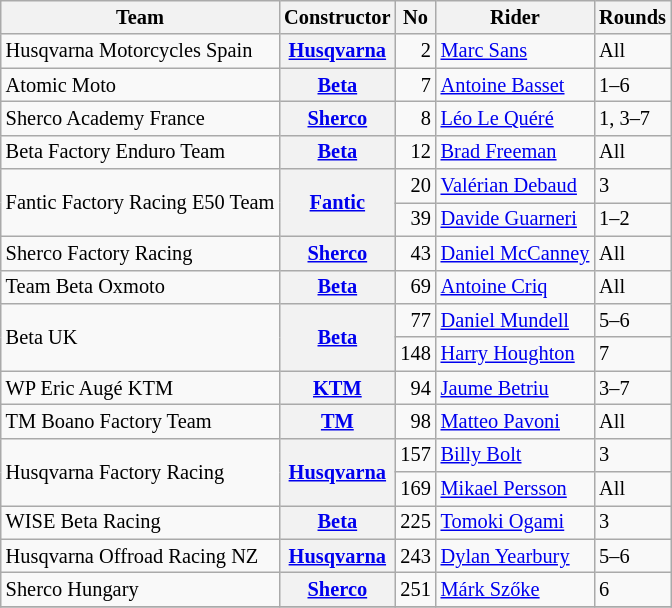<table class="wikitable" style="font-size: 85%;">
<tr>
<th>Team</th>
<th>Constructor</th>
<th>No</th>
<th>Rider</th>
<th>Rounds</th>
</tr>
<tr>
<td>Husqvarna Motorcycles Spain</td>
<th><a href='#'>Husqvarna</a></th>
<td align="right">2</td>
<td> <a href='#'>Marc Sans</a></td>
<td>All</td>
</tr>
<tr>
<td>Atomic Moto</td>
<th><a href='#'>Beta</a></th>
<td align="right">7</td>
<td> <a href='#'>Antoine Basset</a></td>
<td>1–6</td>
</tr>
<tr>
<td>Sherco Academy France</td>
<th><a href='#'>Sherco</a></th>
<td align="right">8</td>
<td> <a href='#'>Léo Le Quéré</a></td>
<td>1, 3–7</td>
</tr>
<tr>
<td>Beta Factory Enduro Team</td>
<th><a href='#'>Beta</a></th>
<td align="right">12</td>
<td> <a href='#'>Brad Freeman</a></td>
<td>All</td>
</tr>
<tr>
<td rowspan=2>Fantic Factory Racing E50 Team</td>
<th rowspan=2><a href='#'>Fantic</a></th>
<td align="right">20</td>
<td> <a href='#'>Valérian Debaud</a></td>
<td>3</td>
</tr>
<tr>
<td align="right">39</td>
<td> <a href='#'>Davide Guarneri</a></td>
<td>1–2</td>
</tr>
<tr>
<td>Sherco Factory Racing</td>
<th><a href='#'>Sherco</a></th>
<td align="right">43</td>
<td> <a href='#'>Daniel McCanney</a></td>
<td>All</td>
</tr>
<tr>
<td>Team Beta Oxmoto</td>
<th><a href='#'>Beta</a></th>
<td align="right">69</td>
<td> <a href='#'>Antoine Criq</a></td>
<td>All</td>
</tr>
<tr>
<td rowspan=2>Beta UK</td>
<th rowspan=2><a href='#'>Beta</a></th>
<td align="right">77</td>
<td> <a href='#'>Daniel Mundell</a></td>
<td>5–6</td>
</tr>
<tr>
<td align="right">148</td>
<td> <a href='#'>Harry Houghton</a></td>
<td>7</td>
</tr>
<tr>
<td>WP Eric Augé KTM</td>
<th><a href='#'>KTM</a></th>
<td align="right">94</td>
<td> <a href='#'>Jaume Betriu</a></td>
<td>3–7</td>
</tr>
<tr>
<td>TM Boano Factory Team</td>
<th><a href='#'>TM</a></th>
<td align="right">98</td>
<td> <a href='#'>Matteo Pavoni</a></td>
<td>All</td>
</tr>
<tr>
<td rowspan=2>Husqvarna Factory Racing</td>
<th rowspan=2><a href='#'>Husqvarna</a></th>
<td align="right">157</td>
<td> <a href='#'>Billy Bolt</a></td>
<td>3</td>
</tr>
<tr>
<td align="right">169</td>
<td> <a href='#'>Mikael Persson</a></td>
<td>All</td>
</tr>
<tr>
<td>WISE Beta Racing</td>
<th><a href='#'>Beta</a></th>
<td align="right">225</td>
<td> <a href='#'>Tomoki Ogami</a></td>
<td>3</td>
</tr>
<tr>
<td>Husqvarna Offroad Racing NZ</td>
<th><a href='#'>Husqvarna</a></th>
<td align="right">243</td>
<td> <a href='#'>Dylan Yearbury</a></td>
<td>5–6</td>
</tr>
<tr>
<td>Sherco Hungary</td>
<th><a href='#'>Sherco</a></th>
<td align="right">251</td>
<td> <a href='#'>Márk Szőke</a></td>
<td>6</td>
</tr>
<tr>
</tr>
</table>
